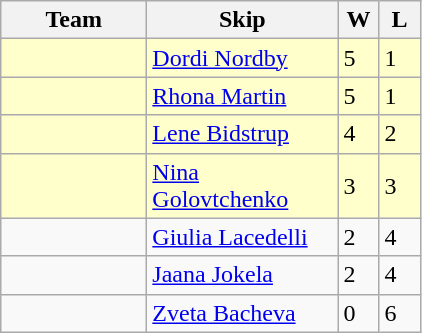<table class="wikitable">
<tr>
<th width="90">Team</th>
<th width="120">Skip</th>
<th width="20">W</th>
<th width="20">L</th>
</tr>
<tr bgcolor="#ffffcc">
<td></td>
<td><a href='#'>Dordi Nordby</a></td>
<td>5</td>
<td>1</td>
</tr>
<tr bgcolor="#ffffcc">
<td></td>
<td><a href='#'>Rhona Martin</a></td>
<td>5</td>
<td>1</td>
</tr>
<tr bgcolor="#ffffcc">
<td></td>
<td><a href='#'>Lene Bidstrup</a></td>
<td>4</td>
<td>2</td>
</tr>
<tr bgcolor="#ffffcc">
<td></td>
<td><a href='#'>Nina Golovtchenko</a></td>
<td>3</td>
<td>3</td>
</tr>
<tr>
<td></td>
<td><a href='#'>Giulia Lacedelli</a></td>
<td>2</td>
<td>4</td>
</tr>
<tr>
<td></td>
<td><a href='#'>Jaana Jokela</a></td>
<td>2</td>
<td>4</td>
</tr>
<tr>
<td></td>
<td><a href='#'>Zveta Bacheva</a></td>
<td>0</td>
<td>6</td>
</tr>
</table>
